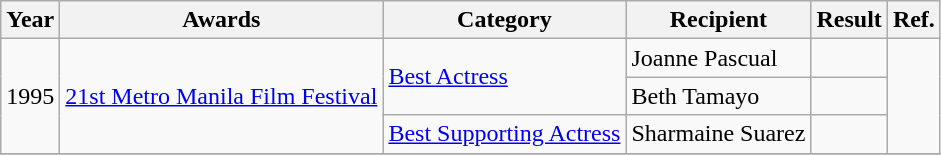<table class="wikitable">
<tr>
<th>Year</th>
<th>Awards</th>
<th>Category</th>
<th>Recipient</th>
<th>Result</th>
<th>Ref.</th>
</tr>
<tr>
<td rowspan="3">1995</td>
<td rowspan="3"><a href='#'>21st Metro Manila Film Festival</a></td>
<td rowspan="2"><a href='#'>Best Actress</a></td>
<td>Joanne Pascual</td>
<td></td>
<td rowspan="3"></td>
</tr>
<tr>
<td>Beth Tamayo</td>
<td></td>
</tr>
<tr>
<td><a href='#'>Best Supporting Actress</a></td>
<td>Sharmaine Suarez</td>
<td></td>
</tr>
<tr>
</tr>
</table>
